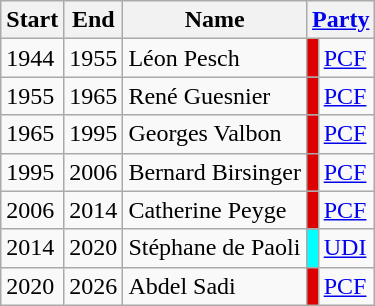<table class="wikitable centre">
<tr align="left">
<th>Start</th>
<th>End</th>
<th>Name</th>
<th colspan=2><a href='#'>Party</a></th>
</tr>
<tr>
<td>1944</td>
<td>1955</td>
<td>Léon Pesch</td>
<td bgcolor="#dd0000"></td>
<td><a href='#'>PCF</a></td>
</tr>
<tr>
<td>1955</td>
<td>1965</td>
<td>René Guesnier</td>
<td bgcolor="#dd0000"></td>
<td><a href='#'>PCF</a></td>
</tr>
<tr>
<td>1965</td>
<td>1995</td>
<td>Georges Valbon</td>
<td bgcolor="#dd0000"></td>
<td><a href='#'>PCF</a></td>
</tr>
<tr>
<td>1995</td>
<td>2006</td>
<td>Bernard Birsinger</td>
<td bgcolor="#dd0000"></td>
<td><a href='#'>PCF</a></td>
</tr>
<tr>
<td>2006</td>
<td>2014</td>
<td>Catherine Peyge</td>
<td bgcolor="#dd0000"></td>
<td><a href='#'>PCF</a></td>
</tr>
<tr>
<td>2014</td>
<td>2020</td>
<td>Stéphane de Paoli</td>
<td bgcolor="#00FFFF"></td>
<td><a href='#'>UDI</a></td>
</tr>
<tr>
<td>2020</td>
<td>2026</td>
<td>Abdel Sadi</td>
<td bgcolor="#dd0000"></td>
<td><a href='#'>PCF</a></td>
</tr>
</table>
